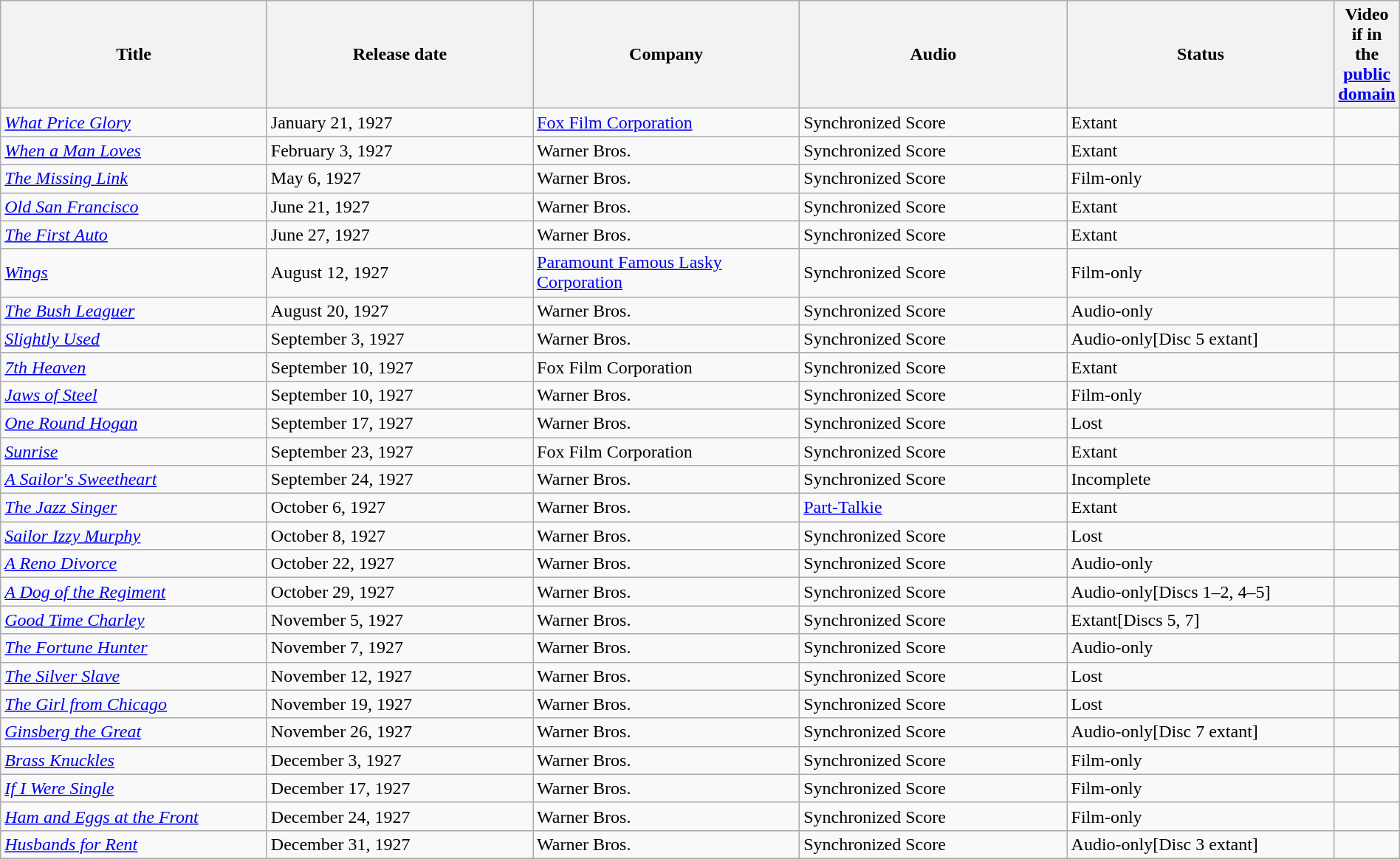<table class="wikitable sortable" style="width: 100%;">
<tr>
<th scope="col" style="width: 20%;">Title</th>
<th scope="col" style="width: 20%;">Release date</th>
<th scope="col" style="width: 20%;">Company</th>
<th scope="col" style="width: 20%;">Audio</th>
<th scope="col" style="width: 20%;">Status</th>
<th>Video if in the <a href='#'>public domain</a></th>
</tr>
<tr>
<td><em><a href='#'>What Price Glory</a></em></td>
<td>January 21, 1927</td>
<td><a href='#'>Fox Film Corporation</a></td>
<td>Synchronized Score</td>
<td>Extant</td>
<td></td>
</tr>
<tr>
<td><em><a href='#'>When a Man Loves</a></em></td>
<td>February 3, 1927</td>
<td>Warner Bros.</td>
<td>Synchronized Score</td>
<td>Extant</td>
<td></td>
</tr>
<tr>
<td><em><a href='#'>The Missing Link</a></em></td>
<td>May 6, 1927</td>
<td>Warner Bros.</td>
<td>Synchronized Score</td>
<td>Film-only</td>
<td></td>
</tr>
<tr>
<td><em><a href='#'>Old San Francisco</a></em></td>
<td>June 21, 1927</td>
<td>Warner Bros.</td>
<td>Synchronized Score</td>
<td>Extant</td>
<td></td>
</tr>
<tr>
<td><em><a href='#'>The First Auto</a></em></td>
<td>June 27, 1927</td>
<td>Warner Bros.</td>
<td>Synchronized Score</td>
<td>Extant</td>
<td></td>
</tr>
<tr>
<td><em><a href='#'>Wings</a></em></td>
<td>August 12, 1927</td>
<td><a href='#'>Paramount Famous Lasky Corporation</a></td>
<td>Synchronized Score</td>
<td>Film-only</td>
<td></td>
</tr>
<tr>
<td><em><a href='#'>The Bush Leaguer</a></em></td>
<td>August 20, 1927</td>
<td>Warner Bros.</td>
<td>Synchronized Score</td>
<td>Audio-only</td>
<td></td>
</tr>
<tr>
<td><em><a href='#'>Slightly Used</a></em></td>
<td>September 3, 1927</td>
<td>Warner Bros.</td>
<td>Synchronized Score</td>
<td>Audio-only[Disc 5 extant]</td>
<td></td>
</tr>
<tr>
<td><em><a href='#'>7th Heaven</a></em></td>
<td>September 10, 1927</td>
<td>Fox Film Corporation</td>
<td>Synchronized Score</td>
<td>Extant</td>
<td></td>
</tr>
<tr>
<td><em><a href='#'>Jaws of Steel</a></em></td>
<td>September 10, 1927</td>
<td>Warner Bros.</td>
<td>Synchronized Score</td>
<td>Film-only</td>
<td></td>
</tr>
<tr>
<td><em><a href='#'>One Round Hogan</a></em></td>
<td>September 17, 1927</td>
<td>Warner Bros.</td>
<td>Synchronized Score</td>
<td>Lost</td>
<td></td>
</tr>
<tr>
<td><em><a href='#'>Sunrise</a></em></td>
<td>September 23, 1927</td>
<td>Fox Film Corporation</td>
<td>Synchronized Score</td>
<td>Extant</td>
<td></td>
</tr>
<tr>
<td><em><a href='#'>A Sailor's Sweetheart</a></em></td>
<td>September 24, 1927</td>
<td>Warner Bros.</td>
<td>Synchronized Score</td>
<td>Incomplete</td>
<td></td>
</tr>
<tr>
<td><em><a href='#'>The Jazz Singer</a></em></td>
<td>October 6, 1927</td>
<td>Warner Bros.</td>
<td><a href='#'>Part-Talkie</a></td>
<td>Extant</td>
<td></td>
</tr>
<tr>
<td><em><a href='#'>Sailor Izzy Murphy</a></em></td>
<td>October 8, 1927</td>
<td>Warner Bros.</td>
<td>Synchronized Score</td>
<td>Lost</td>
<td></td>
</tr>
<tr>
<td><em><a href='#'>A Reno Divorce</a></em></td>
<td>October 22, 1927</td>
<td>Warner Bros.</td>
<td>Synchronized Score</td>
<td>Audio-only</td>
<td></td>
</tr>
<tr>
<td><em><a href='#'>A Dog of the Regiment</a></em></td>
<td>October 29, 1927</td>
<td>Warner Bros.</td>
<td>Synchronized Score</td>
<td>Audio-only[Discs 1–2, 4–5]</td>
<td></td>
</tr>
<tr>
<td><em><a href='#'>Good Time Charley</a></em></td>
<td>November 5, 1927</td>
<td>Warner Bros.</td>
<td>Synchronized Score</td>
<td>Extant[Discs 5, 7]</td>
<td></td>
</tr>
<tr>
<td><em><a href='#'>The Fortune Hunter</a></em></td>
<td>November 7, 1927</td>
<td>Warner Bros.</td>
<td>Synchronized Score</td>
<td>Audio-only</td>
<td></td>
</tr>
<tr>
<td><em><a href='#'>The Silver Slave</a></em></td>
<td>November 12, 1927</td>
<td>Warner Bros.</td>
<td>Synchronized Score</td>
<td>Lost</td>
<td></td>
</tr>
<tr>
<td><em><a href='#'>The Girl from Chicago</a></em></td>
<td>November 19, 1927</td>
<td>Warner Bros.</td>
<td>Synchronized Score</td>
<td>Lost</td>
<td></td>
</tr>
<tr>
<td><em><a href='#'>Ginsberg the Great</a></em></td>
<td>November 26, 1927</td>
<td>Warner Bros.</td>
<td>Synchronized Score</td>
<td>Audio-only[Disc 7 extant]</td>
<td></td>
</tr>
<tr>
<td><em><a href='#'>Brass Knuckles</a></em></td>
<td>December 3, 1927</td>
<td>Warner Bros.</td>
<td>Synchronized Score</td>
<td>Film-only</td>
<td></td>
</tr>
<tr>
<td><em><a href='#'>If I Were Single</a></em></td>
<td>December 17, 1927</td>
<td>Warner Bros.</td>
<td>Synchronized Score</td>
<td>Film-only</td>
<td></td>
</tr>
<tr>
<td><em><a href='#'>Ham and Eggs at the Front</a></em></td>
<td>December 24, 1927</td>
<td>Warner Bros.</td>
<td>Synchronized Score</td>
<td>Film-only</td>
<td></td>
</tr>
<tr>
<td><em><a href='#'>Husbands for Rent</a></em></td>
<td>December 31, 1927</td>
<td>Warner Bros.</td>
<td>Synchronized Score</td>
<td>Audio-only[Disc 3 extant]</td>
<td></td>
</tr>
</table>
